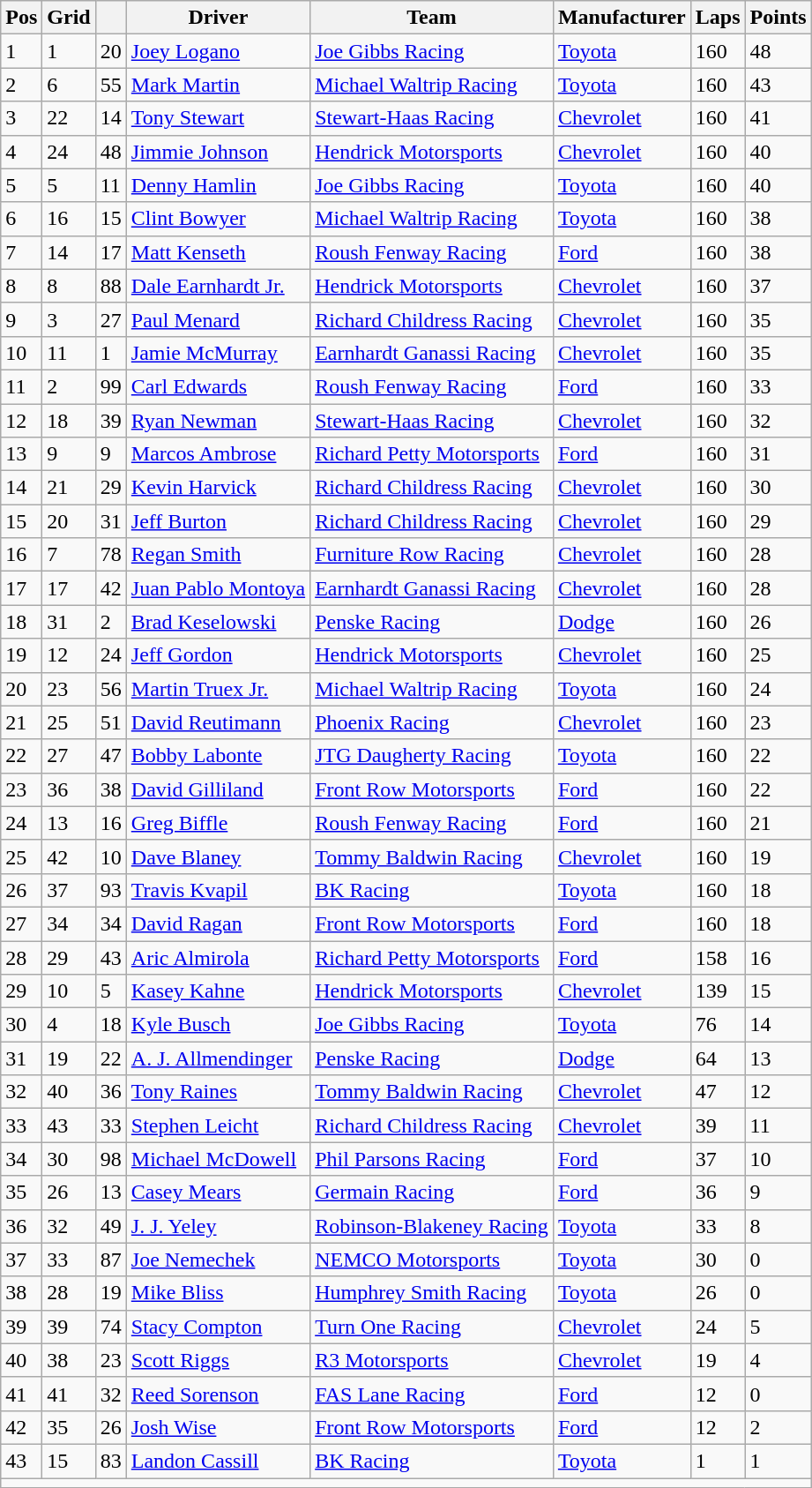<table class="sortable wikitable" border="1">
<tr>
<th>Pos</th>
<th>Grid</th>
<th></th>
<th>Driver</th>
<th>Team</th>
<th>Manufacturer</th>
<th>Laps</th>
<th>Points</th>
</tr>
<tr>
<td>1</td>
<td>1</td>
<td>20</td>
<td><a href='#'>Joey Logano</a></td>
<td><a href='#'>Joe Gibbs Racing</a></td>
<td><a href='#'>Toyota</a></td>
<td>160</td>
<td>48</td>
</tr>
<tr>
<td>2</td>
<td>6</td>
<td>55</td>
<td><a href='#'>Mark Martin</a></td>
<td><a href='#'>Michael Waltrip Racing</a></td>
<td><a href='#'>Toyota</a></td>
<td>160</td>
<td>43</td>
</tr>
<tr>
<td>3</td>
<td>22</td>
<td>14</td>
<td><a href='#'>Tony Stewart</a></td>
<td><a href='#'>Stewart-Haas Racing</a></td>
<td><a href='#'>Chevrolet</a></td>
<td>160</td>
<td>41</td>
</tr>
<tr>
<td>4</td>
<td>24</td>
<td>48</td>
<td><a href='#'>Jimmie Johnson</a></td>
<td><a href='#'>Hendrick Motorsports</a></td>
<td><a href='#'>Chevrolet</a></td>
<td>160</td>
<td>40</td>
</tr>
<tr>
<td>5</td>
<td>5</td>
<td>11</td>
<td><a href='#'>Denny Hamlin</a></td>
<td><a href='#'>Joe Gibbs Racing</a></td>
<td><a href='#'>Toyota</a></td>
<td>160</td>
<td>40</td>
</tr>
<tr>
<td>6</td>
<td>16</td>
<td>15</td>
<td><a href='#'>Clint Bowyer</a></td>
<td><a href='#'>Michael Waltrip Racing</a></td>
<td><a href='#'>Toyota</a></td>
<td>160</td>
<td>38</td>
</tr>
<tr>
<td>7</td>
<td>14</td>
<td>17</td>
<td><a href='#'>Matt Kenseth</a></td>
<td><a href='#'>Roush Fenway Racing</a></td>
<td><a href='#'>Ford</a></td>
<td>160</td>
<td>38</td>
</tr>
<tr>
<td>8</td>
<td>8</td>
<td>88</td>
<td><a href='#'>Dale Earnhardt Jr.</a></td>
<td><a href='#'>Hendrick Motorsports</a></td>
<td><a href='#'>Chevrolet</a></td>
<td>160</td>
<td>37</td>
</tr>
<tr>
<td>9</td>
<td>3</td>
<td>27</td>
<td><a href='#'>Paul Menard</a></td>
<td><a href='#'>Richard Childress Racing</a></td>
<td><a href='#'>Chevrolet</a></td>
<td>160</td>
<td>35</td>
</tr>
<tr>
<td>10</td>
<td>11</td>
<td>1</td>
<td><a href='#'>Jamie McMurray</a></td>
<td><a href='#'>Earnhardt Ganassi Racing</a></td>
<td><a href='#'>Chevrolet</a></td>
<td>160</td>
<td>35</td>
</tr>
<tr>
<td>11</td>
<td>2</td>
<td>99</td>
<td><a href='#'>Carl Edwards</a></td>
<td><a href='#'>Roush Fenway Racing</a></td>
<td><a href='#'>Ford</a></td>
<td>160</td>
<td>33</td>
</tr>
<tr>
<td>12</td>
<td>18</td>
<td>39</td>
<td><a href='#'>Ryan Newman</a></td>
<td><a href='#'>Stewart-Haas Racing</a></td>
<td><a href='#'>Chevrolet</a></td>
<td>160</td>
<td>32</td>
</tr>
<tr>
<td>13</td>
<td>9</td>
<td>9</td>
<td><a href='#'>Marcos Ambrose</a></td>
<td><a href='#'>Richard Petty Motorsports</a></td>
<td><a href='#'>Ford</a></td>
<td>160</td>
<td>31</td>
</tr>
<tr>
<td>14</td>
<td>21</td>
<td>29</td>
<td><a href='#'>Kevin Harvick</a></td>
<td><a href='#'>Richard Childress Racing</a></td>
<td><a href='#'>Chevrolet</a></td>
<td>160</td>
<td>30</td>
</tr>
<tr>
<td>15</td>
<td>20</td>
<td>31</td>
<td><a href='#'>Jeff Burton</a></td>
<td><a href='#'>Richard Childress Racing</a></td>
<td><a href='#'>Chevrolet</a></td>
<td>160</td>
<td>29</td>
</tr>
<tr>
<td>16</td>
<td>7</td>
<td>78</td>
<td><a href='#'>Regan Smith</a></td>
<td><a href='#'>Furniture Row Racing</a></td>
<td><a href='#'>Chevrolet</a></td>
<td>160</td>
<td>28</td>
</tr>
<tr>
<td>17</td>
<td>17</td>
<td>42</td>
<td><a href='#'>Juan Pablo Montoya</a></td>
<td><a href='#'>Earnhardt Ganassi Racing</a></td>
<td><a href='#'>Chevrolet</a></td>
<td>160</td>
<td>28</td>
</tr>
<tr>
<td>18</td>
<td>31</td>
<td>2</td>
<td><a href='#'>Brad Keselowski</a></td>
<td><a href='#'>Penske Racing</a></td>
<td><a href='#'>Dodge</a></td>
<td>160</td>
<td>26</td>
</tr>
<tr>
<td>19</td>
<td>12</td>
<td>24</td>
<td><a href='#'>Jeff Gordon</a></td>
<td><a href='#'>Hendrick Motorsports</a></td>
<td><a href='#'>Chevrolet</a></td>
<td>160</td>
<td>25</td>
</tr>
<tr>
<td>20</td>
<td>23</td>
<td>56</td>
<td><a href='#'>Martin Truex Jr.</a></td>
<td><a href='#'>Michael Waltrip Racing</a></td>
<td><a href='#'>Toyota</a></td>
<td>160</td>
<td>24</td>
</tr>
<tr>
<td>21</td>
<td>25</td>
<td>51</td>
<td><a href='#'>David Reutimann</a></td>
<td><a href='#'>Phoenix Racing</a></td>
<td><a href='#'>Chevrolet</a></td>
<td>160</td>
<td>23</td>
</tr>
<tr>
<td>22</td>
<td>27</td>
<td>47</td>
<td><a href='#'>Bobby Labonte</a></td>
<td><a href='#'>JTG Daugherty Racing</a></td>
<td><a href='#'>Toyota</a></td>
<td>160</td>
<td>22</td>
</tr>
<tr>
<td>23</td>
<td>36</td>
<td>38</td>
<td><a href='#'>David Gilliland</a></td>
<td><a href='#'>Front Row Motorsports</a></td>
<td><a href='#'>Ford</a></td>
<td>160</td>
<td>22</td>
</tr>
<tr>
<td>24</td>
<td>13</td>
<td>16</td>
<td><a href='#'>Greg Biffle</a></td>
<td><a href='#'>Roush Fenway Racing</a></td>
<td><a href='#'>Ford</a></td>
<td>160</td>
<td>21</td>
</tr>
<tr>
<td>25</td>
<td>42</td>
<td>10</td>
<td><a href='#'>Dave Blaney</a></td>
<td><a href='#'>Tommy Baldwin Racing</a></td>
<td><a href='#'>Chevrolet</a></td>
<td>160</td>
<td>19</td>
</tr>
<tr>
<td>26</td>
<td>37</td>
<td>93</td>
<td><a href='#'>Travis Kvapil</a></td>
<td><a href='#'>BK Racing</a></td>
<td><a href='#'>Toyota</a></td>
<td>160</td>
<td>18</td>
</tr>
<tr>
<td>27</td>
<td>34</td>
<td>34</td>
<td><a href='#'>David Ragan</a></td>
<td><a href='#'>Front Row Motorsports</a></td>
<td><a href='#'>Ford</a></td>
<td>160</td>
<td>18</td>
</tr>
<tr>
<td>28</td>
<td>29</td>
<td>43</td>
<td><a href='#'>Aric Almirola</a></td>
<td><a href='#'>Richard Petty Motorsports</a></td>
<td><a href='#'>Ford</a></td>
<td>158</td>
<td>16</td>
</tr>
<tr>
<td>29</td>
<td>10</td>
<td>5</td>
<td><a href='#'>Kasey Kahne</a></td>
<td><a href='#'>Hendrick Motorsports</a></td>
<td><a href='#'>Chevrolet</a></td>
<td>139</td>
<td>15</td>
</tr>
<tr>
<td>30</td>
<td>4</td>
<td>18</td>
<td><a href='#'>Kyle Busch</a></td>
<td><a href='#'>Joe Gibbs Racing</a></td>
<td><a href='#'>Toyota</a></td>
<td>76</td>
<td>14</td>
</tr>
<tr>
<td>31</td>
<td>19</td>
<td>22</td>
<td><a href='#'>A. J. Allmendinger</a></td>
<td><a href='#'>Penske Racing</a></td>
<td><a href='#'>Dodge</a></td>
<td>64</td>
<td>13</td>
</tr>
<tr>
<td>32</td>
<td>40</td>
<td>36</td>
<td><a href='#'>Tony Raines</a></td>
<td><a href='#'>Tommy Baldwin Racing</a></td>
<td><a href='#'>Chevrolet</a></td>
<td>47</td>
<td>12</td>
</tr>
<tr>
<td>33</td>
<td>43</td>
<td>33</td>
<td><a href='#'>Stephen Leicht</a></td>
<td><a href='#'>Richard Childress Racing</a></td>
<td><a href='#'>Chevrolet</a></td>
<td>39</td>
<td>11</td>
</tr>
<tr>
<td>34</td>
<td>30</td>
<td>98</td>
<td><a href='#'>Michael McDowell</a></td>
<td><a href='#'>Phil Parsons Racing</a></td>
<td><a href='#'>Ford</a></td>
<td>37</td>
<td>10</td>
</tr>
<tr>
<td>35</td>
<td>26</td>
<td>13</td>
<td><a href='#'>Casey Mears</a></td>
<td><a href='#'>Germain Racing</a></td>
<td><a href='#'>Ford</a></td>
<td>36</td>
<td>9</td>
</tr>
<tr>
<td>36</td>
<td>32</td>
<td>49</td>
<td><a href='#'>J. J. Yeley</a></td>
<td><a href='#'>Robinson-Blakeney Racing</a></td>
<td><a href='#'>Toyota</a></td>
<td>33</td>
<td>8</td>
</tr>
<tr>
<td>37</td>
<td>33</td>
<td>87</td>
<td><a href='#'>Joe Nemechek</a></td>
<td><a href='#'>NEMCO Motorsports</a></td>
<td><a href='#'>Toyota</a></td>
<td>30</td>
<td>0</td>
</tr>
<tr>
<td>38</td>
<td>28</td>
<td>19</td>
<td><a href='#'>Mike Bliss</a></td>
<td><a href='#'>Humphrey Smith Racing</a></td>
<td><a href='#'>Toyota</a></td>
<td>26</td>
<td>0</td>
</tr>
<tr>
<td>39</td>
<td>39</td>
<td>74</td>
<td><a href='#'>Stacy Compton</a></td>
<td><a href='#'>Turn One Racing</a></td>
<td><a href='#'>Chevrolet</a></td>
<td>24</td>
<td>5</td>
</tr>
<tr>
<td>40</td>
<td>38</td>
<td>23</td>
<td><a href='#'>Scott Riggs</a></td>
<td><a href='#'>R3 Motorsports</a></td>
<td><a href='#'>Chevrolet</a></td>
<td>19</td>
<td>4</td>
</tr>
<tr>
<td>41</td>
<td>41</td>
<td>32</td>
<td><a href='#'>Reed Sorenson</a></td>
<td><a href='#'>FAS Lane Racing</a></td>
<td><a href='#'>Ford</a></td>
<td>12</td>
<td>0</td>
</tr>
<tr>
<td>42</td>
<td>35</td>
<td>26</td>
<td><a href='#'>Josh Wise</a></td>
<td><a href='#'>Front Row Motorsports</a></td>
<td><a href='#'>Ford</a></td>
<td>12</td>
<td>2</td>
</tr>
<tr>
<td>43</td>
<td>15</td>
<td>83</td>
<td><a href='#'>Landon Cassill</a></td>
<td><a href='#'>BK Racing</a></td>
<td><a href='#'>Toyota</a></td>
<td>1</td>
<td>1</td>
</tr>
<tr class="sortbottom">
<td colspan="9"></td>
</tr>
</table>
